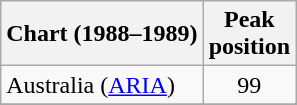<table class="wikitable sortable">
<tr>
<th>Chart (1988–1989)</th>
<th>Peak<br>position</th>
</tr>
<tr>
<td align="left">Australia (<a href='#'>ARIA</a>)</td>
<td align="center">99</td>
</tr>
<tr>
</tr>
<tr>
</tr>
<tr>
</tr>
<tr>
</tr>
</table>
